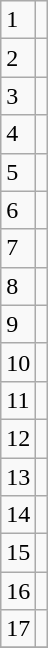<table class="wikitable">
<tr>
<td>1</td>
<td></td>
</tr>
<tr>
<td>2</td>
<td></td>
</tr>
<tr>
<td>3</td>
<td></td>
</tr>
<tr>
<td>4</td>
<td></td>
</tr>
<tr>
<td>5</td>
<td></td>
</tr>
<tr>
<td>6</td>
<td></td>
</tr>
<tr>
<td>7</td>
<td></td>
</tr>
<tr>
<td>8</td>
<td></td>
</tr>
<tr>
<td>9</td>
<td></td>
</tr>
<tr>
<td>10</td>
<td></td>
</tr>
<tr>
<td>11</td>
<td></td>
</tr>
<tr>
<td>12</td>
<td></td>
</tr>
<tr>
<td>13</td>
<td></td>
</tr>
<tr>
<td>14</td>
<td></td>
</tr>
<tr>
<td>15</td>
<td></td>
</tr>
<tr>
<td>16</td>
<td></td>
</tr>
<tr>
<td>17</td>
<td></td>
</tr>
<tr>
</tr>
</table>
